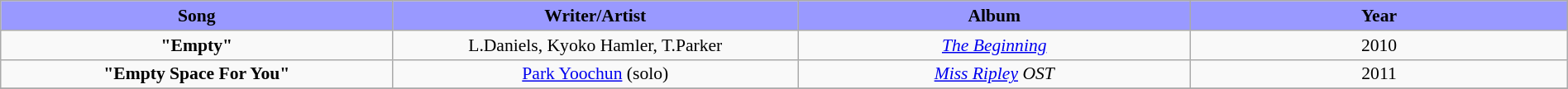<table class="wikitable" style="margin:0.5em auto; clear:both; font-size:.9em; text-align:center; width:100%">
<tr>
<th width="500" style="background: #99F;">Song</th>
<th width="500" style="background: #99F;">Writer/Artist</th>
<th width="500" style="background: #99F;">Album</th>
<th width="500" style="background: #99F;">Year</th>
</tr>
<tr>
<td><strong>"Empty"</strong></td>
<td>L.Daniels, Kyoko Hamler, T.Parker</td>
<td><em><a href='#'>The Beginning</a></em></td>
<td>2010</td>
</tr>
<tr>
<td><strong>"Empty Space For You"</strong></td>
<td><a href='#'>Park Yoochun</a> (solo)</td>
<td><em><a href='#'>Miss Ripley</a> OST</em></td>
<td>2011</td>
</tr>
<tr>
</tr>
</table>
